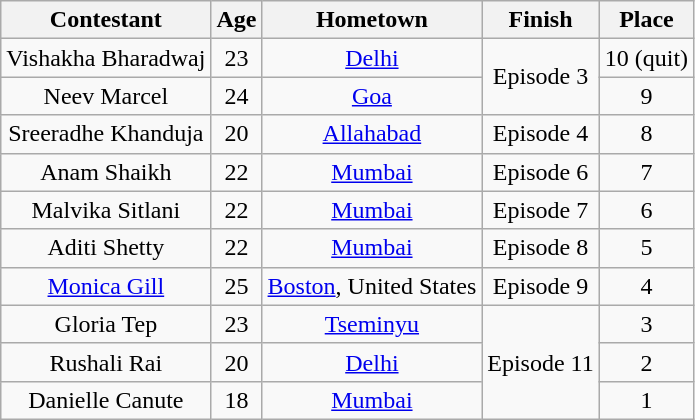<table class="wikitable sortable" style="text-align:center;">
<tr>
<th scope="col">Contestant</th>
<th scope="col">Age</th>
<th scope="col">Hometown</th>
<th scope="col">Finish</th>
<th>Place</th>
</tr>
<tr>
<td>Vishakha Bharadwaj</td>
<td>23</td>
<td><a href='#'>Delhi</a></td>
<td rowspan="2">Episode 3</td>
<td>10 (quit)</td>
</tr>
<tr>
<td>Neev Marcel</td>
<td>24</td>
<td><a href='#'>Goa</a></td>
<td>9</td>
</tr>
<tr>
<td>Sreeradhe Khanduja</td>
<td>20</td>
<td><a href='#'>Allahabad</a></td>
<td>Episode 4</td>
<td>8</td>
</tr>
<tr>
<td>Anam Shaikh</td>
<td>22</td>
<td><a href='#'>Mumbai</a></td>
<td>Episode 6</td>
<td>7</td>
</tr>
<tr>
<td>Malvika Sitlani</td>
<td>22</td>
<td><a href='#'>Mumbai</a></td>
<td>Episode 7</td>
<td>6</td>
</tr>
<tr>
<td>Aditi Shetty</td>
<td>22</td>
<td><a href='#'>Mumbai</a></td>
<td>Episode 8</td>
<td>5</td>
</tr>
<tr>
<td><a href='#'>Monica Gill</a></td>
<td>25</td>
<td><a href='#'>Boston</a>, United States</td>
<td>Episode 9</td>
<td>4</td>
</tr>
<tr>
<td>Gloria Tep</td>
<td>23</td>
<td><a href='#'>Tseminyu</a></td>
<td rowspan="3">Episode 11</td>
<td>3</td>
</tr>
<tr>
<td>Rushali Rai</td>
<td>20</td>
<td><a href='#'>Delhi</a></td>
<td>2</td>
</tr>
<tr>
<td>Danielle Canute</td>
<td>18</td>
<td><a href='#'>Mumbai</a></td>
<td>1</td>
</tr>
</table>
